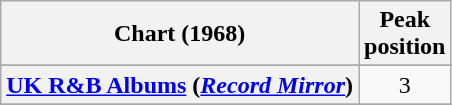<table class="wikitable sortable plainrowheaders">
<tr>
<th scope="col">Chart (1968)</th>
<th scope="col">Peak<br>position</th>
</tr>
<tr>
</tr>
<tr>
<th scope="row"><a href='#'>UK R&B Albums</a> (<em><a href='#'>Record Mirror</a></em>)</th>
<td align="center">3</td>
</tr>
<tr>
</tr>
<tr>
</tr>
</table>
